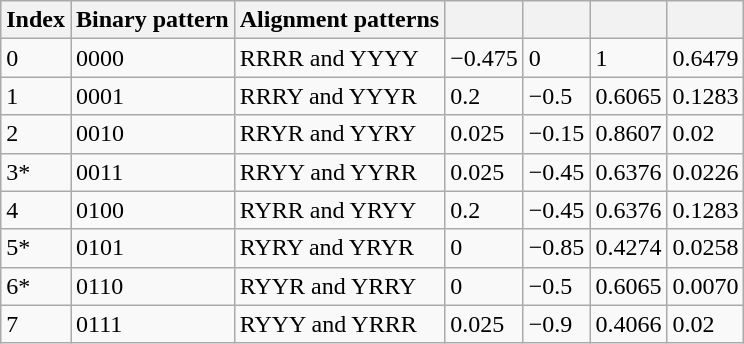<table class="wikitable">
<tr>
<th>Index</th>
<th>Binary pattern</th>
<th>Alignment patterns</th>
<th></th>
<th></th>
<th></th>
<th></th>
</tr>
<tr>
<td>0</td>
<td>0000</td>
<td>RRRR and YYYY</td>
<td>−0.475</td>
<td>0</td>
<td>1</td>
<td>0.6479</td>
</tr>
<tr>
<td>1</td>
<td>0001</td>
<td>RRRY and YYYR</td>
<td>0.2</td>
<td>−0.5</td>
<td>0.6065</td>
<td>0.1283</td>
</tr>
<tr>
<td>2</td>
<td>0010</td>
<td>RRYR and YYRY</td>
<td>0.025</td>
<td>−0.15</td>
<td>0.8607</td>
<td>0.02</td>
</tr>
<tr>
<td>3*</td>
<td>0011</td>
<td>RRYY and YYRR</td>
<td>0.025</td>
<td>−0.45</td>
<td>0.6376</td>
<td>0.0226</td>
</tr>
<tr>
<td>4</td>
<td>0100</td>
<td>RYRR and YRYY</td>
<td>0.2</td>
<td>−0.45</td>
<td>0.6376</td>
<td>0.1283</td>
</tr>
<tr>
<td>5*</td>
<td>0101</td>
<td>RYRY and YRYR</td>
<td>0</td>
<td>−0.85</td>
<td>0.4274</td>
<td>0.0258</td>
</tr>
<tr>
<td>6*</td>
<td>0110</td>
<td>RYYR and YRRY</td>
<td>0</td>
<td>−0.5</td>
<td>0.6065</td>
<td>0.0070</td>
</tr>
<tr>
<td>7</td>
<td>0111</td>
<td>RYYY and YRRR</td>
<td>0.025</td>
<td>−0.9</td>
<td>0.4066</td>
<td>0.02</td>
</tr>
</table>
